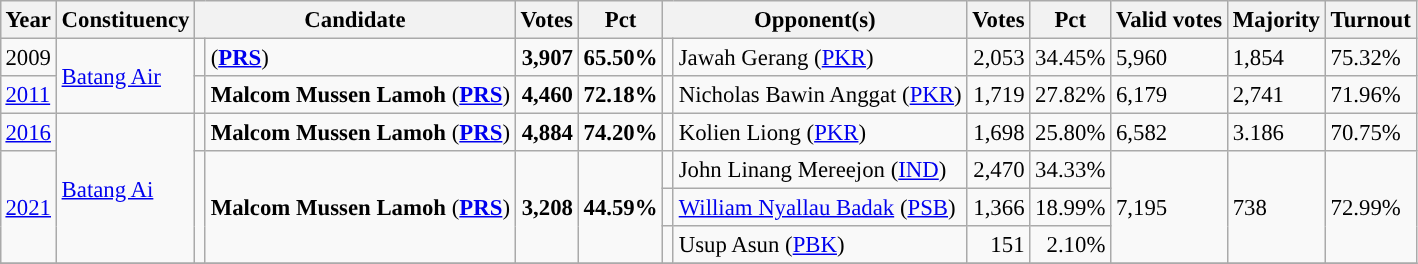<table class="wikitable" style="margin:0.5em ; font-size:95%">
<tr>
<th>Year</th>
<th>Constituency</th>
<th colspan=2>Candidate</th>
<th>Votes</th>
<th>Pct</th>
<th colspan=2>Opponent(s)</th>
<th>Votes</th>
<th>Pct</th>
<th>Valid votes</th>
<th>Majority</th>
<th>Turnout</th>
</tr>
<tr>
<td>2009</td>
<td rowspan="2"><a href='#'>Batang Air</a></td>
<td></td>
<td> (<a href='#'><strong>PRS</strong></a>)</td>
<td style="text-align:right;"><strong>3,907</strong></td>
<td><strong>65.50%</strong></td>
<td></td>
<td>Jawah Gerang (<a href='#'>PKR</a>)</td>
<td style="text-align:right;">2,053</td>
<td>34.45%</td>
<td>5,960</td>
<td>1,854</td>
<td>75.32%</td>
</tr>
<tr>
<td><a href='#'>2011</a></td>
<td></td>
<td><strong>Malcom Mussen Lamoh</strong> (<a href='#'><strong>PRS</strong></a>)</td>
<td style="text-align:right;"><strong>4,460</strong></td>
<td><strong>72.18%</strong></td>
<td></td>
<td>Nicholas Bawin Anggat (<a href='#'>PKR</a>)</td>
<td style="text-align:right;">1,719</td>
<td>27.82%</td>
<td>6,179</td>
<td>2,741</td>
<td>71.96%</td>
</tr>
<tr>
<td><a href='#'>2016</a></td>
<td rowspan="4"><a href='#'>Batang Ai</a></td>
<td></td>
<td><strong>Malcom Mussen Lamoh</strong> (<a href='#'><strong>PRS</strong></a>)</td>
<td align=right><strong>4,884</strong></td>
<td><strong>74.20%</strong></td>
<td></td>
<td>Kolien Liong (<a href='#'>PKR</a>)</td>
<td align=right>1,698</td>
<td>25.80%</td>
<td>6,582</td>
<td>3.186</td>
<td>70.75%</td>
</tr>
<tr>
<td rowspan="3"><a href='#'>2021</a></td>
<td rowspan="3" style="background:"></td>
<td rowspan="3"><strong>Malcom Mussen Lamoh</strong> (<a href='#'><strong>PRS</strong></a>)</td>
<td rowspan="3" align=right><strong>3,208</strong></td>
<td rowspan="3"><strong>44.59%</strong></td>
<td></td>
<td>John Linang Mereejon (<a href='#'>IND</a>)</td>
<td align=right>2,470</td>
<td>34.33%</td>
<td rowspan="3">7,195</td>
<td rowspan="3">738</td>
<td rowspan="3">72.99%</td>
</tr>
<tr>
<td></td>
<td><a href='#'>William Nyallau Badak</a> (<a href='#'>PSB</a>)</td>
<td align=right>1,366</td>
<td>18.99%</td>
</tr>
<tr>
<td></td>
<td>Usup Asun (<a href='#'>PBK</a>)</td>
<td align=right>151</td>
<td align=right>2.10%</td>
</tr>
<tr>
</tr>
</table>
